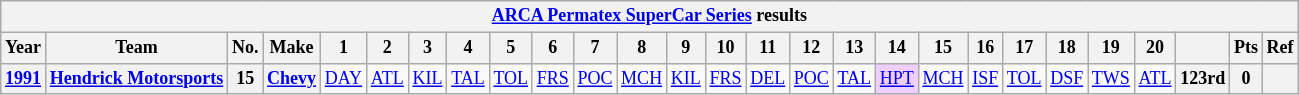<table class="wikitable" style="text-align:center; font-size:75%">
<tr>
<th colspan=45><a href='#'>ARCA Permatex SuperCar Series</a> results</th>
</tr>
<tr>
<th>Year</th>
<th>Team</th>
<th>No.</th>
<th>Make</th>
<th>1</th>
<th>2</th>
<th>3</th>
<th>4</th>
<th>5</th>
<th>6</th>
<th>7</th>
<th>8</th>
<th>9</th>
<th>10</th>
<th>11</th>
<th>12</th>
<th>13</th>
<th>14</th>
<th>15</th>
<th>16</th>
<th>17</th>
<th>18</th>
<th>19</th>
<th>20</th>
<th></th>
<th>Pts</th>
<th>Ref</th>
</tr>
<tr>
<th><a href='#'>1991</a></th>
<th><a href='#'>Hendrick Motorsports</a></th>
<th>15</th>
<th><a href='#'>Chevy</a></th>
<td><a href='#'>DAY</a></td>
<td><a href='#'>ATL</a></td>
<td><a href='#'>KIL</a></td>
<td><a href='#'>TAL</a></td>
<td><a href='#'>TOL</a></td>
<td><a href='#'>FRS</a></td>
<td><a href='#'>POC</a></td>
<td><a href='#'>MCH</a></td>
<td><a href='#'>KIL</a></td>
<td><a href='#'>FRS</a></td>
<td><a href='#'>DEL</a></td>
<td><a href='#'>POC</a></td>
<td><a href='#'>TAL</a></td>
<td style="background:#EFCFFF;"><a href='#'>HPT</a><br></td>
<td><a href='#'>MCH</a></td>
<td><a href='#'>ISF</a></td>
<td><a href='#'>TOL</a></td>
<td><a href='#'>DSF</a></td>
<td><a href='#'>TWS</a></td>
<td><a href='#'>ATL</a></td>
<th>123rd</th>
<th>0</th>
<th></th>
</tr>
</table>
